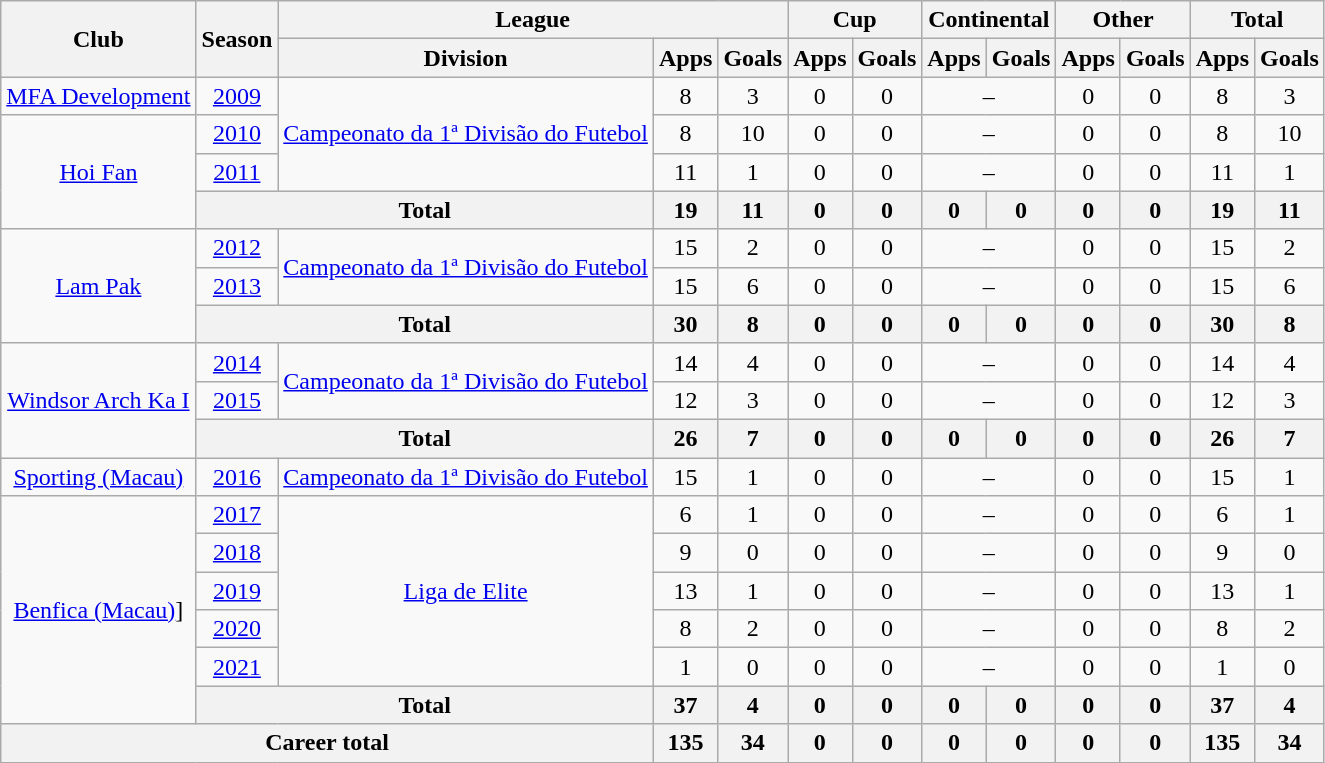<table class="wikitable" style="text-align: center">
<tr>
<th rowspan="2">Club</th>
<th rowspan="2">Season</th>
<th colspan="3">League</th>
<th colspan="2">Cup</th>
<th colspan="2">Continental</th>
<th colspan="2">Other</th>
<th colspan="2">Total</th>
</tr>
<tr>
<th>Division</th>
<th>Apps</th>
<th>Goals</th>
<th>Apps</th>
<th>Goals</th>
<th>Apps</th>
<th>Goals</th>
<th>Apps</th>
<th>Goals</th>
<th>Apps</th>
<th>Goals</th>
</tr>
<tr>
<td><a href='#'>MFA Development</a></td>
<td><a href='#'>2009</a></td>
<td rowspan="3"><a href='#'>Campeonato da 1ª Divisão do Futebol</a></td>
<td>8</td>
<td>3</td>
<td>0</td>
<td>0</td>
<td colspan="2">–</td>
<td>0</td>
<td>0</td>
<td>8</td>
<td>3</td>
</tr>
<tr>
<td rowspan="3"><a href='#'>Hoi Fan</a></td>
<td><a href='#'>2010</a></td>
<td>8</td>
<td>10</td>
<td>0</td>
<td>0</td>
<td colspan="2">–</td>
<td>0</td>
<td>0</td>
<td>8</td>
<td>10</td>
</tr>
<tr>
<td><a href='#'>2011</a></td>
<td>11</td>
<td>1</td>
<td>0</td>
<td>0</td>
<td colspan="2">–</td>
<td>0</td>
<td>0</td>
<td>11</td>
<td>1</td>
</tr>
<tr>
<th colspan="2"><strong>Total</strong></th>
<th>19</th>
<th>11</th>
<th>0</th>
<th>0</th>
<th>0</th>
<th>0</th>
<th>0</th>
<th>0</th>
<th>19</th>
<th>11</th>
</tr>
<tr>
<td rowspan="3"><a href='#'>Lam Pak</a></td>
<td><a href='#'>2012</a></td>
<td rowspan="2"><a href='#'>Campeonato da 1ª Divisão do Futebol</a></td>
<td>15</td>
<td>2</td>
<td>0</td>
<td>0</td>
<td colspan="2">–</td>
<td>0</td>
<td>0</td>
<td>15</td>
<td>2</td>
</tr>
<tr>
<td><a href='#'>2013</a></td>
<td>15</td>
<td>6</td>
<td>0</td>
<td>0</td>
<td colspan="2">–</td>
<td>0</td>
<td>0</td>
<td>15</td>
<td>6</td>
</tr>
<tr>
<th colspan="2"><strong>Total</strong></th>
<th>30</th>
<th>8</th>
<th>0</th>
<th>0</th>
<th>0</th>
<th>0</th>
<th>0</th>
<th>0</th>
<th>30</th>
<th>8</th>
</tr>
<tr>
<td rowspan="3"><a href='#'>Windsor Arch Ka I</a></td>
<td><a href='#'>2014</a></td>
<td rowspan="2"><a href='#'>Campeonato da 1ª Divisão do Futebol</a></td>
<td>14</td>
<td>4</td>
<td>0</td>
<td>0</td>
<td colspan="2">–</td>
<td>0</td>
<td>0</td>
<td>14</td>
<td>4</td>
</tr>
<tr>
<td><a href='#'>2015</a></td>
<td>12</td>
<td>3</td>
<td>0</td>
<td>0</td>
<td colspan="2">–</td>
<td>0</td>
<td>0</td>
<td>12</td>
<td>3</td>
</tr>
<tr>
<th colspan="2"><strong>Total</strong></th>
<th>26</th>
<th>7</th>
<th>0</th>
<th>0</th>
<th>0</th>
<th>0</th>
<th>0</th>
<th>0</th>
<th>26</th>
<th>7</th>
</tr>
<tr>
<td><a href='#'>Sporting (Macau)</a></td>
<td><a href='#'>2016</a></td>
<td><a href='#'>Campeonato da 1ª Divisão do Futebol</a></td>
<td>15</td>
<td>1</td>
<td>0</td>
<td>0</td>
<td colspan="2">–</td>
<td>0</td>
<td>0</td>
<td>15</td>
<td>1</td>
</tr>
<tr>
<td rowspan="6"><a href='#'>Benfica (Macau)</a>]</td>
<td><a href='#'>2017</a></td>
<td rowspan="5"><a href='#'>Liga de Elite</a></td>
<td>6</td>
<td>1</td>
<td>0</td>
<td>0</td>
<td colspan="2">–</td>
<td>0</td>
<td>0</td>
<td>6</td>
<td>1</td>
</tr>
<tr>
<td><a href='#'>2018</a></td>
<td>9</td>
<td>0</td>
<td>0</td>
<td>0</td>
<td colspan="2">–</td>
<td>0</td>
<td>0</td>
<td>9</td>
<td>0</td>
</tr>
<tr>
<td><a href='#'>2019</a></td>
<td>13</td>
<td>1</td>
<td>0</td>
<td>0</td>
<td colspan="2">–</td>
<td>0</td>
<td>0</td>
<td>13</td>
<td>1</td>
</tr>
<tr>
<td><a href='#'>2020</a></td>
<td>8</td>
<td>2</td>
<td>0</td>
<td>0</td>
<td colspan="2">–</td>
<td>0</td>
<td>0</td>
<td>8</td>
<td>2</td>
</tr>
<tr>
<td><a href='#'>2021</a></td>
<td>1</td>
<td>0</td>
<td>0</td>
<td>0</td>
<td colspan="2">–</td>
<td>0</td>
<td>0</td>
<td>1</td>
<td>0</td>
</tr>
<tr>
<th colspan="2"><strong>Total</strong></th>
<th>37</th>
<th>4</th>
<th>0</th>
<th>0</th>
<th>0</th>
<th>0</th>
<th>0</th>
<th>0</th>
<th>37</th>
<th>4</th>
</tr>
<tr>
<th colspan="3"><strong>Career total</strong></th>
<th>135</th>
<th>34</th>
<th>0</th>
<th>0</th>
<th>0</th>
<th>0</th>
<th>0</th>
<th>0</th>
<th>135</th>
<th>34</th>
</tr>
</table>
